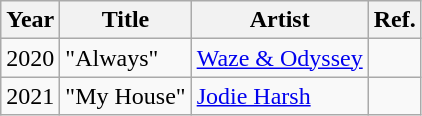<table class="wikitable">
<tr>
<th>Year</th>
<th>Title</th>
<th>Artist</th>
<th>Ref.</th>
</tr>
<tr>
<td>2020</td>
<td>"Always"</td>
<td><a href='#'>Waze & Odyssey</a></td>
<td style="text-align: center;"></td>
</tr>
<tr>
<td>2021</td>
<td>"My House"</td>
<td><a href='#'>Jodie Harsh</a></td>
<td style="text-align: center;"></td>
</tr>
</table>
